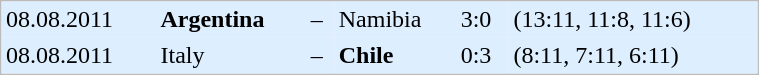<table style="background:#; border:1px #bbb solid;" cellpadding="3" cellspacing="0" width="40%">
<tr style="background:#DDEEFF;">
<td>08.08.2011</td>
<td><strong>Argentina</strong></td>
<td>–</td>
<td>Namibia</td>
<td>3:0</td>
<td>(13:11, 11:8, 11:6)</td>
</tr>
<tr style="background:#DDEEFF;">
<td>08.08.2011</td>
<td>Italy</td>
<td>–</td>
<td><strong>Chile</strong></td>
<td>0:3</td>
<td>(8:11, 7:11, 6:11)</td>
</tr>
</table>
